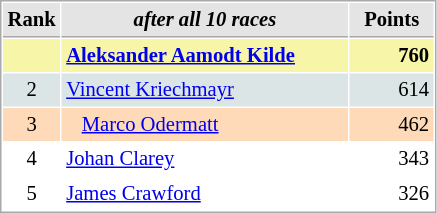<table cellspacing="1" cellpadding="3" style="border:1px solid #aaa; font-size:86%;">
<tr style="background:#e4e4e4;">
<th style="border-bottom:1px solid #aaa; width:10px;">Rank</th>
<th style="border-bottom:1px solid #aaa; width:185px; white-space:nowrap;"><em>after all 10 races</em></th>
<th style="border-bottom:1px solid #aaa; width:50px;">Points</th>
</tr>
<tr style="background:#f7f6a8;">
<td style="text-align:center;"></td>
<td> <strong><a href='#'>Aleksander Aamodt Kilde</a></strong></td>
<td align="right"><strong>760</strong></td>
</tr>
<tr style="background:#dce5e5;">
<td style="text-align:center;">2</td>
<td> <a href='#'>Vincent Kriechmayr</a></td>
<td align="right">614</td>
</tr>
<tr style="background:#ffdab9;">
<td style="text-align:center;">3</td>
<td>   <a href='#'>Marco Odermatt</a></td>
<td align="right">462</td>
</tr>
<tr>
<td style="text-align:center;">4</td>
<td> <a href='#'>Johan Clarey</a></td>
<td align="right">343</td>
</tr>
<tr>
<td style="text-align:center;">5</td>
<td> <a href='#'>James Crawford</a></td>
<td align="right">326</td>
</tr>
</table>
